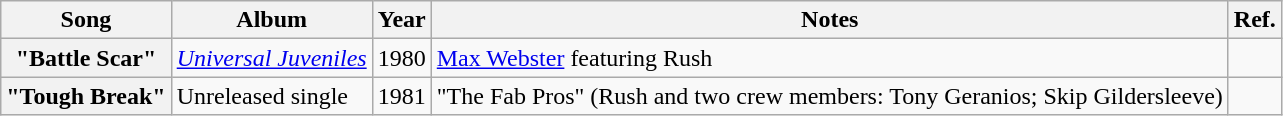<table class="wikitable sortable plainrowheaders" style="text-align:left;">
<tr>
<th scope="col">Song</th>
<th scope="col">Album</th>
<th scope="col">Year</th>
<th scope="col" class="unsortable">Notes</th>
<th scope="col" class="unsortable">Ref.</th>
</tr>
<tr>
<th scope="row">"Battle Scar"</th>
<td><em><a href='#'>Universal Juveniles</a></em></td>
<td>1980</td>
<td><a href='#'>Max Webster</a> featuring Rush</td>
<td></td>
</tr>
<tr>
<th scope="row">"Tough Break"</th>
<td>Unreleased single</td>
<td>1981</td>
<td>"The Fab Pros" (Rush and two crew members: Tony Geranios; Skip Gildersleeve)</td>
<td></td>
</tr>
</table>
